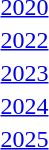<table>
<tr>
<td><a href='#'>2020</a></td>
<td></td>
<td></td>
<td></td>
</tr>
<tr>
<td><a href='#'>2022</a></td>
<td></td>
<td></td>
<td></td>
</tr>
<tr>
<td><a href='#'>2023</a></td>
<td></td>
<td></td>
<td></td>
</tr>
<tr>
<td><a href='#'>2024</a></td>
<td></td>
<td></td>
<td></td>
</tr>
<tr>
<td><a href='#'>2025</a></td>
<td></td>
<td></td>
<td></td>
</tr>
</table>
